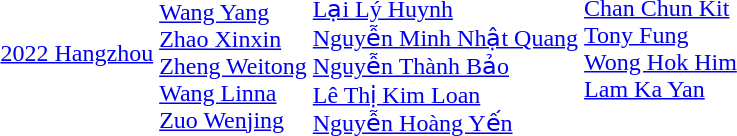<table>
<tr>
<td><a href='#'>2022 Hangzhou</a></td>
<td><br><a href='#'>Wang Yang</a><br><a href='#'>Zhao Xinxin</a><br><a href='#'>Zheng Weitong</a><br><a href='#'>Wang Linna</a><br><a href='#'>Zuo Wenjing</a></td>
<td><br><a href='#'>Lại Lý Huynh</a><br><a href='#'>Nguyễn Minh Nhật Quang</a><br><a href='#'>Nguyễn Thành Bảo</a><br><a href='#'>Lê Thị Kim Loan</a><br><a href='#'>Nguyễn Hoàng Yến</a></td>
<td valign=top><br><a href='#'>Chan Chun Kit</a><br><a href='#'>Tony Fung</a><br><a href='#'>Wong Hok Him</a><br><a href='#'>Lam Ka Yan</a></td>
</tr>
</table>
